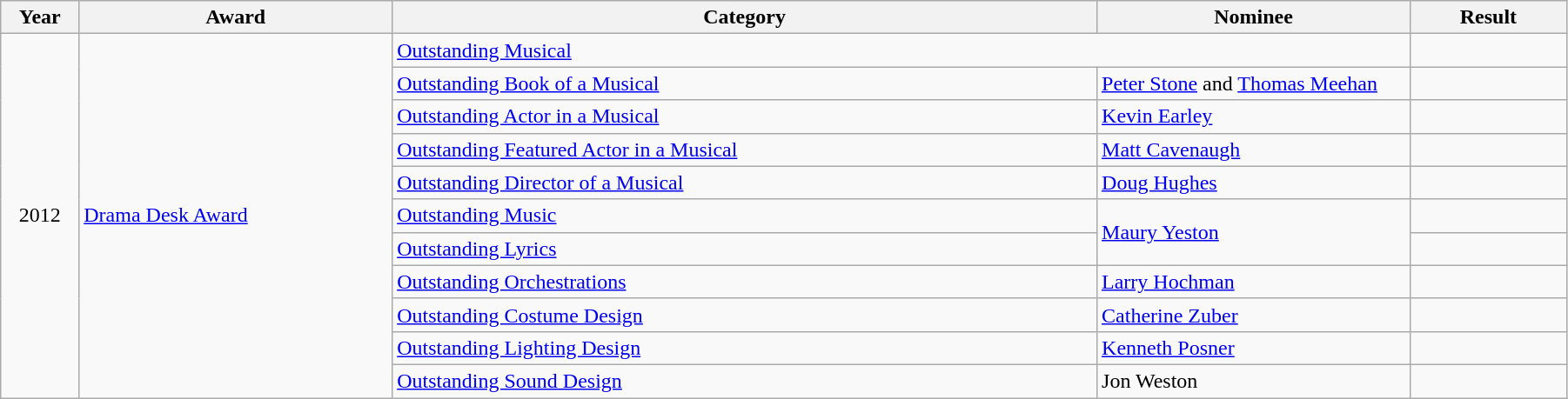<table class="wikitable" width="95%">
<tr>
<th width="5%">Year</th>
<th width="20%">Award</th>
<th width="45%">Category</th>
<th width="20%">Nominee</th>
<th width="10%">Result</th>
</tr>
<tr>
<td rowspan="11" align="center">2012</td>
<td rowspan="11"><a href='#'>Drama Desk Award</a></td>
<td colspan="2"><a href='#'>Outstanding Musical</a></td>
<td></td>
</tr>
<tr>
<td><a href='#'>Outstanding Book of a Musical</a></td>
<td><a href='#'>Peter Stone</a> and <a href='#'>Thomas Meehan</a></td>
<td></td>
</tr>
<tr>
<td><a href='#'>Outstanding Actor in a Musical</a></td>
<td><a href='#'>Kevin Earley</a></td>
<td></td>
</tr>
<tr>
<td><a href='#'>Outstanding Featured Actor in a Musical</a></td>
<td><a href='#'>Matt Cavenaugh</a></td>
<td></td>
</tr>
<tr>
<td><a href='#'>Outstanding Director of a Musical</a></td>
<td><a href='#'>Doug Hughes</a></td>
<td></td>
</tr>
<tr>
<td><a href='#'>Outstanding Music</a></td>
<td rowspan="2"><a href='#'>Maury Yeston</a></td>
<td></td>
</tr>
<tr>
<td><a href='#'>Outstanding Lyrics</a></td>
<td></td>
</tr>
<tr>
<td><a href='#'>Outstanding Orchestrations</a></td>
<td><a href='#'>Larry Hochman</a></td>
<td></td>
</tr>
<tr>
<td><a href='#'>Outstanding Costume Design</a></td>
<td><a href='#'>Catherine Zuber</a></td>
<td></td>
</tr>
<tr>
<td><a href='#'>Outstanding Lighting Design</a></td>
<td><a href='#'>Kenneth Posner</a></td>
<td></td>
</tr>
<tr>
<td><a href='#'>Outstanding Sound Design</a></td>
<td>Jon Weston</td>
<td></td>
</tr>
</table>
